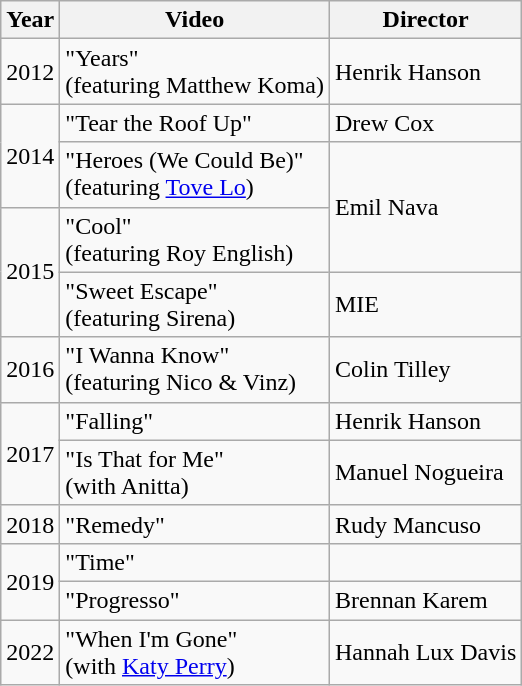<table class="wikitable">
<tr>
<th>Year</th>
<th>Video</th>
<th>Director</th>
</tr>
<tr>
<td>2012</td>
<td>"Years"<br><span>(featuring Matthew Koma)</span></td>
<td>Henrik Hanson</td>
</tr>
<tr>
<td rowspan="2">2014</td>
<td>"Tear the Roof Up"</td>
<td>Drew Cox</td>
</tr>
<tr>
<td>"Heroes (We Could Be)"<br><span>(featuring <a href='#'>Tove Lo</a>)</span></td>
<td rowspan="2">Emil Nava</td>
</tr>
<tr>
<td rowspan="2">2015</td>
<td>"Cool"<br><span>(featuring Roy English)</span></td>
</tr>
<tr>
<td>"Sweet Escape"<br><span>(featuring Sirena)</span></td>
<td>MIE</td>
</tr>
<tr>
<td>2016</td>
<td>"I Wanna Know"<br><span>(featuring Nico & Vinz)</span></td>
<td>Colin Tilley</td>
</tr>
<tr>
<td rowspan="2">2017</td>
<td>"Falling"</td>
<td>Henrik Hanson</td>
</tr>
<tr>
<td>"Is That for Me"<br><span>(with Anitta)</span></td>
<td>Manuel Nogueira</td>
</tr>
<tr>
<td>2018</td>
<td>"Remedy"</td>
<td>Rudy Mancuso</td>
</tr>
<tr>
<td rowspan="2">2019</td>
<td>"Time"</td>
<td></td>
</tr>
<tr>
<td>"Progresso"</td>
<td>Brennan Karem</td>
</tr>
<tr>
<td>2022</td>
<td>"When I'm Gone"<br><span>(with <a href='#'>Katy Perry</a>)</span></td>
<td>Hannah Lux Davis</td>
</tr>
</table>
